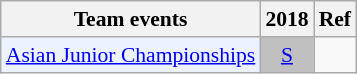<table class="wikitable" style="font-size: 90%; text-align:center">
<tr>
<th>Team events</th>
<th>2018</th>
<th>Ref</th>
</tr>
<tr>
<td bgcolor="#ECF2FF"; align="left"><a href='#'>Asian Junior Championships</a></td>
<td bgcolor=silver><a href='#'>S</a></td>
<td></td>
</tr>
</table>
